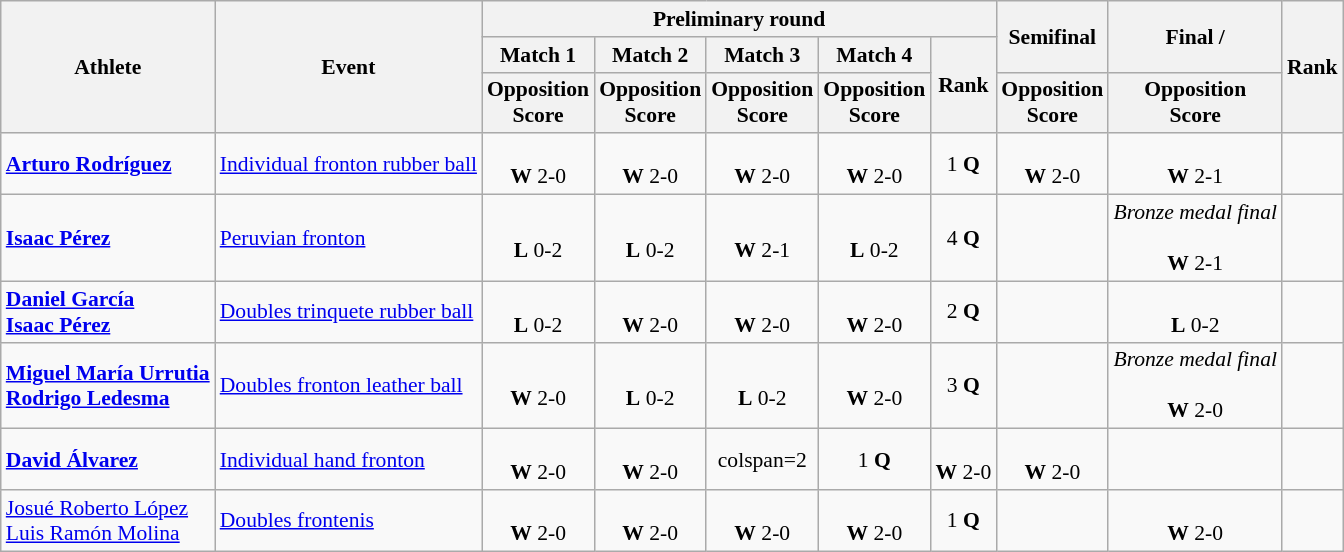<table class="wikitable" border="1" style="font-size:90%">
<tr>
<th rowspan=3>Athlete</th>
<th rowspan=3>Event</th>
<th colspan=5>Preliminary round</th>
<th rowspan=2>Semifinal</th>
<th rowspan=2>Final / </th>
<th rowspan=3>Rank</th>
</tr>
<tr>
<th>Match 1</th>
<th>Match 2</th>
<th>Match 3</th>
<th>Match 4</th>
<th rowspan=2>Rank</th>
</tr>
<tr>
<th>Opposition<br>Score</th>
<th>Opposition<br>Score</th>
<th>Opposition<br>Score</th>
<th>Opposition<br>Score</th>
<th>Opposition<br>Score</th>
<th>Opposition<br>Score</th>
</tr>
<tr align=center>
<td align=left><strong><a href='#'>Arturo Rodríguez</a></strong></td>
<td align=left><a href='#'>Individual fronton rubber ball</a></td>
<td><br><strong>W</strong> 2-0</td>
<td><br><strong>W</strong> 2-0</td>
<td><br><strong>W</strong> 2-0</td>
<td><br><strong>W</strong> 2-0</td>
<td>1 <strong>Q</strong></td>
<td><br><strong>W</strong> 2-0</td>
<td><br><strong>W</strong> 2-1</td>
<td></td>
</tr>
<tr align=center>
<td align=left><strong><a href='#'>Isaac Pérez</a></strong></td>
<td align=left><a href='#'>Peruvian fronton</a></td>
<td><br><strong>L</strong> 0-2</td>
<td><br><strong>L</strong> 0-2</td>
<td><br><strong>W</strong> 2-1</td>
<td><br><strong>L</strong> 0-2</td>
<td>4 <strong>Q</strong></td>
<td></td>
<td><em>Bronze medal final</em><br><br><strong>W</strong> 2-1</td>
<td></td>
</tr>
<tr align=center>
<td align=left><strong><a href='#'>Daniel García</a><br><a href='#'>Isaac Pérez</a></strong></td>
<td align=left><a href='#'>Doubles trinquete rubber ball</a></td>
<td><br><strong>L</strong> 0-2</td>
<td><br><strong>W</strong> 2-0</td>
<td><br><strong>W</strong> 2-0</td>
<td><br><strong>W</strong> 2-0</td>
<td>2 <strong>Q</strong></td>
<td></td>
<td><br><strong>L</strong> 0-2</td>
<td></td>
</tr>
<tr align=center>
<td align=left><strong><a href='#'>Miguel María Urrutia</a><br><a href='#'>Rodrigo Ledesma</a></strong></td>
<td align=left><a href='#'>Doubles fronton leather ball</a></td>
<td><br><strong>W</strong> 2-0</td>
<td><br><strong>L</strong> 0-2</td>
<td><br><strong>L</strong> 0-2</td>
<td><br><strong>W</strong> 2-0</td>
<td>3 <strong>Q</strong></td>
<td></td>
<td><em>Bronze medal final</em><br><br><strong>W</strong> 2-0</td>
<td></td>
</tr>
<tr align=center>
<td align=left><strong><a href='#'>David Álvarez</a></strong></td>
<td align=left><a href='#'>Individual hand fronton</a></td>
<td><br><strong>W</strong> 2-0</td>
<td><br><strong>W</strong> 2-0</td>
<td>colspan=2 </td>
<td>1 <strong>Q</strong></td>
<td><br><strong>W</strong> 2-0</td>
<td><br><strong>W</strong> 2-0</td>
<td></td>
</tr>
<tr align=center>
<td align=left><a href='#'>Josué Roberto López</a><br><a href='#'>Luis Ramón Molina</a></td>
<td align=left><a href='#'>Doubles frontenis</a></td>
<td><br><strong>W</strong> 2-0</td>
<td><br><strong>W</strong> 2-0</td>
<td><br><strong>W</strong> 2-0</td>
<td><br><strong>W</strong> 2-0</td>
<td>1 <strong>Q</strong></td>
<td></td>
<td><br><strong>W</strong> 2-0</td>
<td></td>
</tr>
</table>
